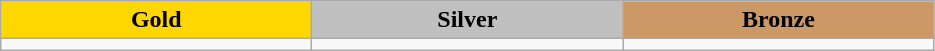<table class="wikitable" style="text-align:left">
<tr align="center">
<td width=200 bgcolor=gold><strong>Gold</strong></td>
<td width=200 bgcolor=silver><strong>Silver</strong></td>
<td width=200 bgcolor=CC9966><strong>Bronze</strong></td>
</tr>
<tr>
<td></td>
<td></td>
<td></td>
</tr>
</table>
